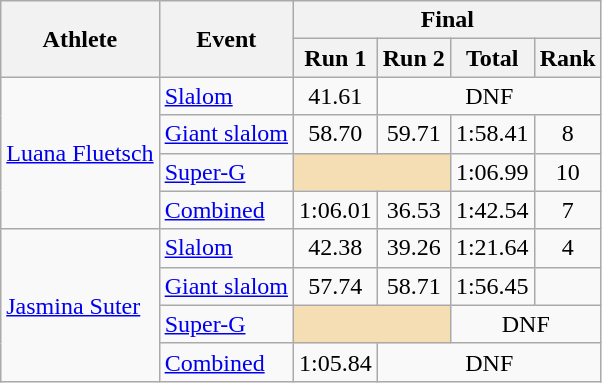<table class="wikitable">
<tr>
<th rowspan="2">Athlete</th>
<th rowspan="2">Event</th>
<th colspan="4">Final</th>
</tr>
<tr>
<th>Run 1</th>
<th>Run 2</th>
<th>Total</th>
<th>Rank</th>
</tr>
<tr>
<td rowspan=4><a href='#'>Luana Fluetsch</a></td>
<td><a href='#'>Slalom</a></td>
<td align="center">41.61</td>
<td align="center" colspan=3>DNF</td>
</tr>
<tr>
<td><a href='#'>Giant slalom</a></td>
<td align="center">58.70</td>
<td align="center">59.71</td>
<td align="center">1:58.41</td>
<td align="center">8</td>
</tr>
<tr>
<td><a href='#'>Super-G</a></td>
<td colspan=2 bgcolor="wheat"></td>
<td align="center">1:06.99</td>
<td align="center">10</td>
</tr>
<tr>
<td><a href='#'>Combined</a></td>
<td align="center">1:06.01</td>
<td align="center">36.53</td>
<td align="center">1:42.54</td>
<td align="center">7</td>
</tr>
<tr>
<td rowspan=4><a href='#'>Jasmina Suter</a></td>
<td><a href='#'>Slalom</a></td>
<td align="center">42.38</td>
<td align="center">39.26</td>
<td align="center">1:21.64</td>
<td align="center">4</td>
</tr>
<tr>
<td><a href='#'>Giant slalom</a></td>
<td align="center">57.74</td>
<td align="center">58.71</td>
<td align="center">1:56.45</td>
<td align="center"></td>
</tr>
<tr>
<td><a href='#'>Super-G</a></td>
<td colspan=2 bgcolor="wheat"></td>
<td align="center" colspan=2>DNF</td>
</tr>
<tr>
<td><a href='#'>Combined</a></td>
<td align="center">1:05.84</td>
<td align="center" colspan=3>DNF</td>
</tr>
</table>
